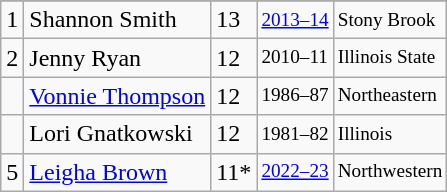<table class="wikitable">
<tr>
</tr>
<tr>
<td>1</td>
<td>Shannon Smith</td>
<td>13</td>
<td style="font-size:80%;"><a href='#'>2013–14</a></td>
<td style="font-size:80%;">Stony Brook</td>
</tr>
<tr>
<td>2</td>
<td>Jenny Ryan</td>
<td>12</td>
<td style="font-size:80%;">2010–11</td>
<td style="font-size:80%;">Illinois State</td>
</tr>
<tr>
<td></td>
<td><a href='#'>Vonnie Thompson</a></td>
<td>12</td>
<td style="font-size:80%;">1986–87</td>
<td style="font-size:80%;">Northeastern</td>
</tr>
<tr>
<td></td>
<td>Lori Gnatkowski</td>
<td>12</td>
<td style="font-size:80%;">1981–82</td>
<td style="font-size:80%;">Illinois</td>
</tr>
<tr>
<td>5</td>
<td><a href='#'>Leigha Brown</a></td>
<td>11*</td>
<td style="font-size:80%;"><a href='#'>2022–23</a></td>
<td style="font-size:80%;">Northwestern</td>
</tr>
</table>
